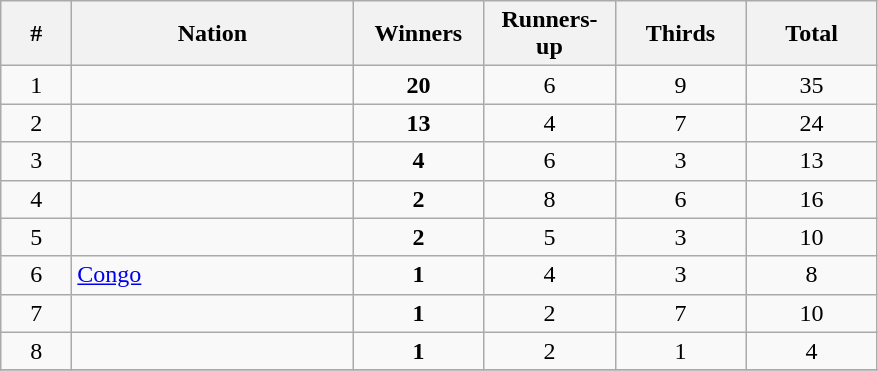<table class="wikitable">
<tr>
<th width=40>#</th>
<th width=180>Nation</th>
<th width=80>Winners</th>
<th width=80>Runners-up</th>
<th width=80>Thirds</th>
<th width=80>Total</th>
</tr>
<tr>
<td align=center>1</td>
<td></td>
<td align=center><strong>20</strong></td>
<td align=center>6</td>
<td align="center">9</td>
<td align=center>35</td>
</tr>
<tr>
<td align=center>2</td>
<td></td>
<td align=center><strong>13</strong></td>
<td align=center>4</td>
<td align=center>7</td>
<td align=center>24</td>
</tr>
<tr>
<td align=center>3</td>
<td></td>
<td align=center><strong>4</strong></td>
<td align=center>6</td>
<td align=center>3</td>
<td align=center>13</td>
</tr>
<tr>
<td align=center>4</td>
<td></td>
<td align=center><strong>2</strong></td>
<td align=center>8</td>
<td align=center>6</td>
<td align=center>16</td>
</tr>
<tr>
<td align=center>5</td>
<td></td>
<td align=center><strong>2</strong></td>
<td align=center>5</td>
<td align=center>3</td>
<td align=center>10</td>
</tr>
<tr>
<td align=center>6</td>
<td> <a href='#'>Congo</a></td>
<td align=center><strong>1</strong></td>
<td align=center>4</td>
<td align=center>3</td>
<td align=center>8</td>
</tr>
<tr>
<td align=center>7</td>
<td></td>
<td align=center><strong>1</strong></td>
<td align=center>2</td>
<td align=center>7</td>
<td align=center>10</td>
</tr>
<tr>
<td align=center>8</td>
<td></td>
<td align=center><strong>1</strong></td>
<td align=center>2</td>
<td align=center>1</td>
<td align=center>4</td>
</tr>
<tr>
</tr>
</table>
